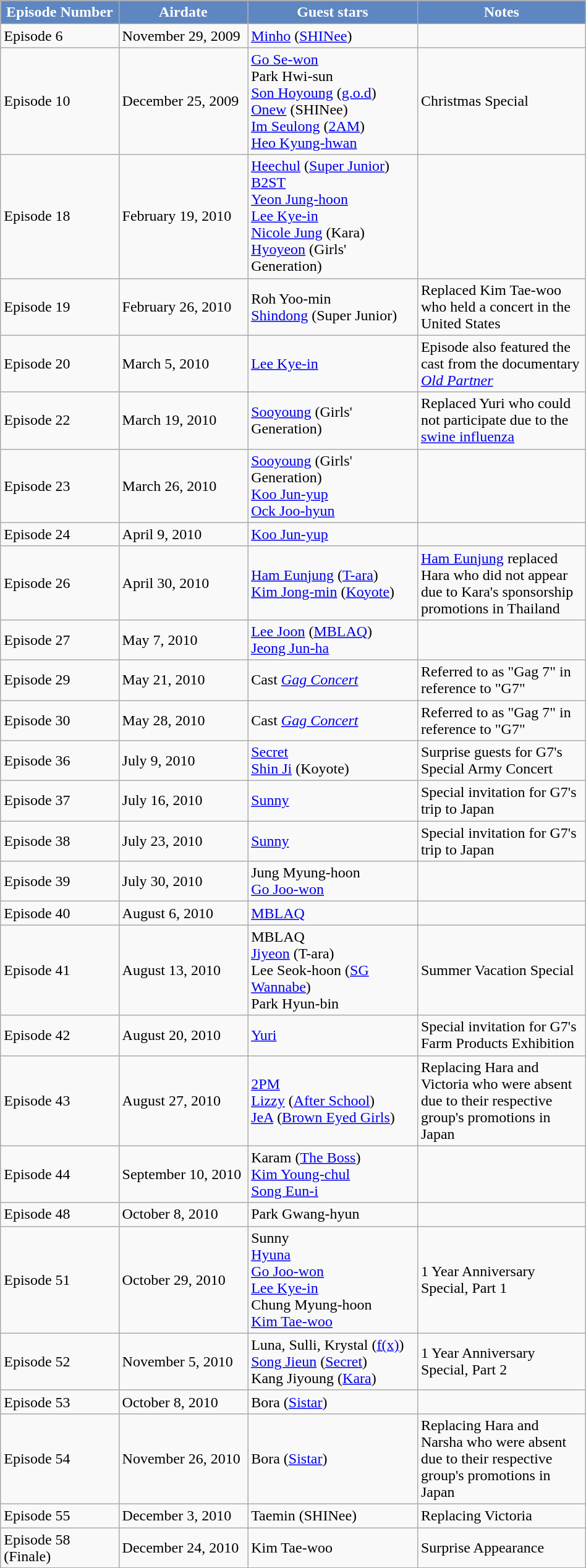<table class="wikitable" width="50%">
<tr style="background:#5E86C1; color:white" align=center>
<td style="width:7%"><strong>Episode Number</strong></td>
<td style="width:7%"><strong>Airdate</strong></td>
<td style="width:11%"><strong>Guest stars</strong></td>
<td style="width:10%"><strong>Notes</strong></td>
</tr>
<tr>
<td>Episode 6</td>
<td>November 29, 2009</td>
<td><a href='#'>Minho</a> (<a href='#'>SHINee</a>)</td>
<td></td>
</tr>
<tr>
<td>Episode 10</td>
<td>December 25, 2009</td>
<td><a href='#'>Go Se-won</a> <br> Park Hwi-sun <br> <a href='#'>Son Hoyoung</a> (<a href='#'>g.o.d</a>) <br> <a href='#'>Onew</a> (SHINee) <br> <a href='#'>Im Seulong</a> (<a href='#'>2AM</a>) <br> <a href='#'>Heo Kyung-hwan</a></td>
<td>Christmas Special</td>
</tr>
<tr>
<td>Episode 18</td>
<td>February 19, 2010</td>
<td><a href='#'>Heechul</a> (<a href='#'>Super Junior</a>) <br> <a href='#'>B2ST</a> <br> <a href='#'>Yeon Jung-hoon</a> <br> <a href='#'>Lee Kye-in</a> <br> <a href='#'>Nicole Jung</a> (Kara) <br> <a href='#'>Hyoyeon</a> (Girls' Generation)</td>
<td></td>
</tr>
<tr>
<td>Episode 19</td>
<td>February 26, 2010</td>
<td>Roh Yoo-min <br> <a href='#'>Shindong</a> (Super Junior)</td>
<td>Replaced Kim Tae-woo who held a concert in the United States</td>
</tr>
<tr>
<td>Episode 20</td>
<td>March 5, 2010</td>
<td><a href='#'>Lee Kye-in</a></td>
<td>Episode also featured the cast from the documentary <em><a href='#'>Old Partner</a></em></td>
</tr>
<tr>
<td>Episode 22</td>
<td>March 19, 2010</td>
<td><a href='#'>Sooyoung</a> (Girls' Generation)</td>
<td>Replaced Yuri who could not participate due to the <a href='#'>swine influenza</a></td>
</tr>
<tr>
<td>Episode 23</td>
<td>March 26, 2010</td>
<td><a href='#'>Sooyoung</a> (Girls' Generation) <br> <a href='#'>Koo Jun-yup</a> <br> <a href='#'>Ock Joo-hyun</a></td>
<td></td>
</tr>
<tr>
<td>Episode 24</td>
<td>April 9, 2010</td>
<td><a href='#'>Koo Jun-yup</a></td>
<td></td>
</tr>
<tr>
<td>Episode 26</td>
<td>April 30, 2010</td>
<td><a href='#'>Ham Eunjung</a> (<a href='#'>T-ara</a>) <br> <a href='#'>Kim Jong-min</a>  (<a href='#'>Koyote</a>)</td>
<td><a href='#'>Ham Eunjung</a> replaced Hara who did not appear due to Kara's sponsorship promotions in Thailand</td>
</tr>
<tr>
<td>Episode 27</td>
<td>May 7, 2010</td>
<td><a href='#'>Lee Joon</a> (<a href='#'>MBLAQ</a>) <br> <a href='#'>Jeong Jun-ha</a></td>
<td></td>
</tr>
<tr>
<td>Episode 29</td>
<td>May 21, 2010</td>
<td>Cast <em><a href='#'>Gag Concert</a></em></td>
<td>Referred to as "Gag 7" in reference to "G7"</td>
</tr>
<tr>
<td>Episode 30</td>
<td>May 28, 2010</td>
<td>Cast <em><a href='#'>Gag Concert</a></em></td>
<td>Referred to as "Gag 7" in reference to "G7"</td>
</tr>
<tr>
<td>Episode 36</td>
<td>July 9, 2010</td>
<td><a href='#'>Secret</a> <br> <a href='#'>Shin Ji</a> (Koyote)</td>
<td>Surprise guests for G7's Special Army Concert</td>
</tr>
<tr>
<td>Episode 37</td>
<td>July 16, 2010</td>
<td><a href='#'>Sunny</a></td>
<td>Special invitation for G7's trip to Japan</td>
</tr>
<tr>
<td>Episode 38</td>
<td>July 23, 2010</td>
<td><a href='#'>Sunny</a></td>
<td>Special invitation for G7's trip to Japan</td>
</tr>
<tr>
<td>Episode 39</td>
<td>July 30, 2010</td>
<td>Jung Myung-hoon <br> <a href='#'>Go Joo-won</a></td>
<td></td>
</tr>
<tr>
<td>Episode 40</td>
<td>August 6, 2010</td>
<td><a href='#'>MBLAQ</a></td>
<td></td>
</tr>
<tr>
<td>Episode 41</td>
<td>August 13, 2010</td>
<td>MBLAQ <br> <a href='#'>Jiyeon</a> (T-ara) <br> Lee Seok-hoon (<a href='#'>SG Wannabe</a>) <br> Park Hyun-bin</td>
<td>Summer Vacation Special</td>
</tr>
<tr>
<td>Episode 42</td>
<td>August 20, 2010</td>
<td><a href='#'>Yuri</a></td>
<td>Special invitation for G7's Farm Products Exhibition</td>
</tr>
<tr>
<td>Episode 43</td>
<td>August 27, 2010</td>
<td><a href='#'>2PM</a> <br> <a href='#'>Lizzy</a> (<a href='#'>After School</a>) <br> <a href='#'>JeA</a> (<a href='#'>Brown Eyed Girls</a>)</td>
<td>Replacing Hara and Victoria who were absent due to their respective group's promotions in Japan</td>
</tr>
<tr>
<td>Episode 44</td>
<td>September 10, 2010</td>
<td>Karam (<a href='#'>The Boss</a>) <br> <a href='#'>Kim Young-chul</a> <br> <a href='#'>Song Eun-i</a></td>
<td></td>
</tr>
<tr>
<td>Episode 48</td>
<td>October 8, 2010</td>
<td>Park Gwang-hyun</td>
<td></td>
</tr>
<tr>
<td>Episode 51</td>
<td>October 29, 2010</td>
<td>Sunny <br> <a href='#'>Hyuna</a> <br> <a href='#'>Go Joo-won</a> <br> <a href='#'>Lee Kye-in</a> <br> Chung Myung-hoon <br> <a href='#'>Kim Tae-woo</a></td>
<td>1 Year Anniversary Special, Part 1</td>
</tr>
<tr>
<td>Episode 52</td>
<td>November 5, 2010</td>
<td>Luna, Sulli, Krystal (<a href='#'>f(x)</a>) <br> <a href='#'>Song Jieun</a> (<a href='#'>Secret</a>) <br> Kang Jiyoung (<a href='#'>Kara</a>)</td>
<td>1 Year Anniversary Special, Part 2</td>
</tr>
<tr>
<td>Episode 53</td>
<td>October 8, 2010</td>
<td>Bora (<a href='#'>Sistar</a>)</td>
<td></td>
</tr>
<tr>
<td>Episode 54</td>
<td>November 26, 2010</td>
<td>Bora (<a href='#'>Sistar</a>)</td>
<td>Replacing Hara and Narsha who were absent due to their respective group's promotions in Japan</td>
</tr>
<tr>
<td>Episode 55</td>
<td>December 3, 2010</td>
<td>Taemin (SHINee)</td>
<td>Replacing Victoria</td>
</tr>
<tr>
<td>Episode 58 (Finale)</td>
<td>December 24, 2010</td>
<td>Kim Tae-woo</td>
<td>Surprise Appearance</td>
</tr>
</table>
